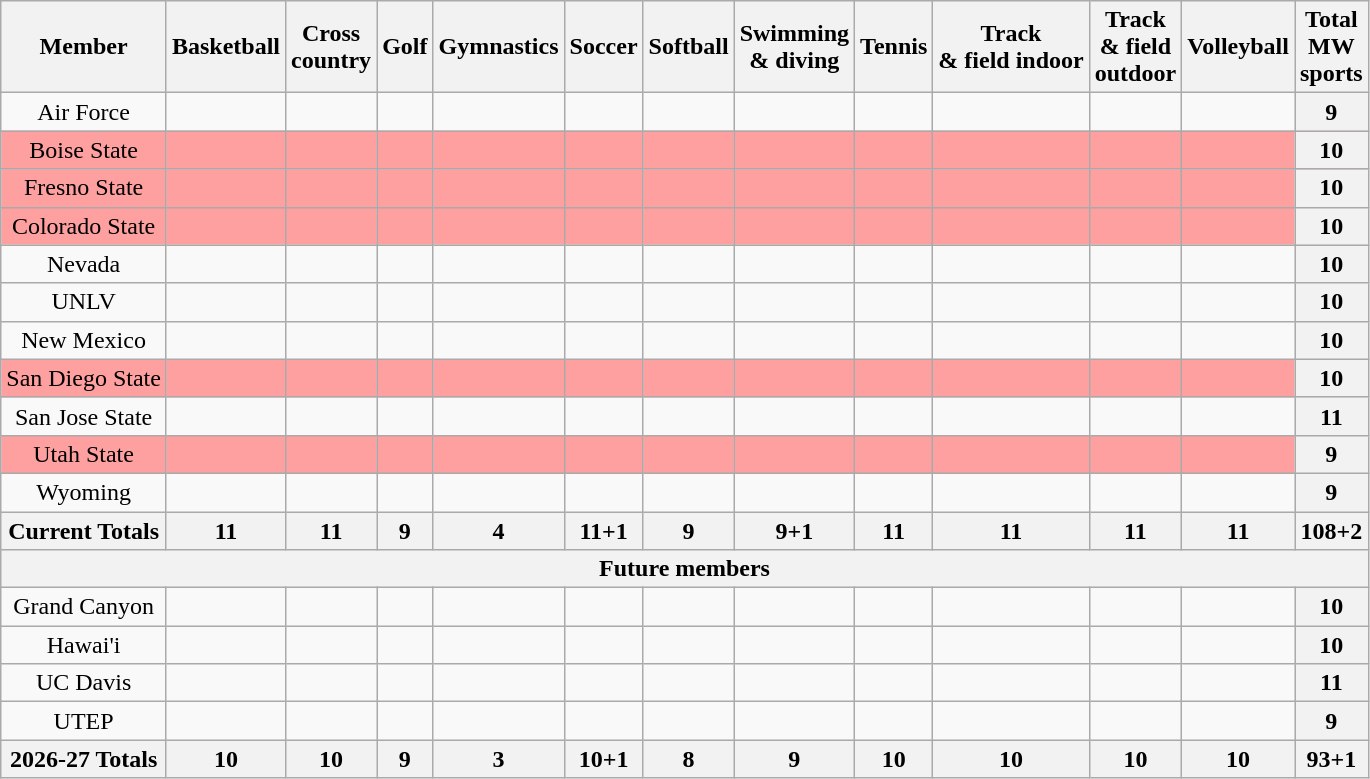<table class="wikitable" style="text-align:center">
<tr>
<th>Member</th>
<th>Basketball</th>
<th>Cross<br>country</th>
<th>Golf</th>
<th>Gymnastics</th>
<th>Soccer</th>
<th>Softball</th>
<th>Swimming<br>& diving</th>
<th>Tennis</th>
<th>Track<br>& field indoor</th>
<th>Track<br>& field<br>outdoor</th>
<th>Volleyball</th>
<th>Total<br>MW<br>sports</th>
</tr>
<tr>
<td>Air Force</td>
<td></td>
<td></td>
<td></td>
<td></td>
<td></td>
<td></td>
<td></td>
<td></td>
<td></td>
<td></td>
<td></td>
<th>9</th>
</tr>
<tr bgcolor=#ffa0a0>
<td>Boise State</td>
<td></td>
<td></td>
<td></td>
<td></td>
<td></td>
<td></td>
<td></td>
<td></td>
<td></td>
<td></td>
<td></td>
<th>10</th>
</tr>
<tr bgcolor=#ffa0a0>
<td>Fresno State</td>
<td></td>
<td></td>
<td></td>
<td></td>
<td></td>
<td></td>
<td></td>
<td></td>
<td></td>
<td></td>
<td></td>
<th>10</th>
</tr>
<tr bgcolor=#ffa0a0>
<td>Colorado State</td>
<td></td>
<td></td>
<td></td>
<td></td>
<td></td>
<td></td>
<td></td>
<td></td>
<td></td>
<td></td>
<td></td>
<th>10</th>
</tr>
<tr>
<td>Nevada</td>
<td></td>
<td></td>
<td></td>
<td></td>
<td></td>
<td></td>
<td></td>
<td></td>
<td></td>
<td></td>
<td></td>
<th>10</th>
</tr>
<tr>
<td>UNLV</td>
<td></td>
<td></td>
<td></td>
<td></td>
<td></td>
<td></td>
<td></td>
<td></td>
<td></td>
<td></td>
<td></td>
<th>10</th>
</tr>
<tr>
<td>New Mexico</td>
<td></td>
<td></td>
<td></td>
<td></td>
<td></td>
<td></td>
<td></td>
<td></td>
<td></td>
<td></td>
<td></td>
<th>10</th>
</tr>
<tr bgcolor=#ffa0a0>
<td>San Diego State</td>
<td></td>
<td></td>
<td></td>
<td></td>
<td></td>
<td></td>
<td></td>
<td></td>
<td></td>
<td></td>
<td></td>
<th>10</th>
</tr>
<tr>
<td>San Jose State</td>
<td></td>
<td></td>
<td></td>
<td></td>
<td></td>
<td></td>
<td></td>
<td></td>
<td></td>
<td></td>
<td></td>
<th>11</th>
</tr>
<tr bgcolor=#ffa0a0>
<td>Utah State</td>
<td></td>
<td></td>
<td></td>
<td></td>
<td></td>
<td></td>
<td></td>
<td></td>
<td></td>
<td></td>
<td></td>
<th>9</th>
</tr>
<tr>
<td>Wyoming</td>
<td></td>
<td></td>
<td></td>
<td></td>
<td></td>
<td></td>
<td></td>
<td></td>
<td></td>
<td></td>
<td></td>
<th>9</th>
</tr>
<tr>
<th>Current Totals</th>
<th>11</th>
<th>11</th>
<th>9</th>
<th>4</th>
<th>11+1</th>
<th>9</th>
<th>9+1</th>
<th>11</th>
<th>11</th>
<th>11</th>
<th>11</th>
<th>108+2</th>
</tr>
<tr>
<th colspan=13>Future members</th>
</tr>
<tr>
<td>Grand Canyon</td>
<td></td>
<td></td>
<td></td>
<td></td>
<td></td>
<td></td>
<td></td>
<td></td>
<td></td>
<td></td>
<td></td>
<th>10</th>
</tr>
<tr>
<td>Hawai'i</td>
<td></td>
<td></td>
<td></td>
<td></td>
<td></td>
<td></td>
<td></td>
<td></td>
<td></td>
<td></td>
<td></td>
<th>10</th>
</tr>
<tr>
<td>UC Davis</td>
<td></td>
<td></td>
<td></td>
<td></td>
<td></td>
<td></td>
<td></td>
<td></td>
<td></td>
<td></td>
<td></td>
<th>11</th>
</tr>
<tr>
<td>UTEP</td>
<td></td>
<td></td>
<td></td>
<td></td>
<td></td>
<td></td>
<td></td>
<td></td>
<td></td>
<td></td>
<td></td>
<th>9</th>
</tr>
<tr>
<th>2026-27 Totals</th>
<th>10</th>
<th>10</th>
<th>9</th>
<th>3</th>
<th>10+1</th>
<th>8</th>
<th>9</th>
<th>10</th>
<th>10</th>
<th>10</th>
<th>10</th>
<th>93+1</th>
</tr>
</table>
